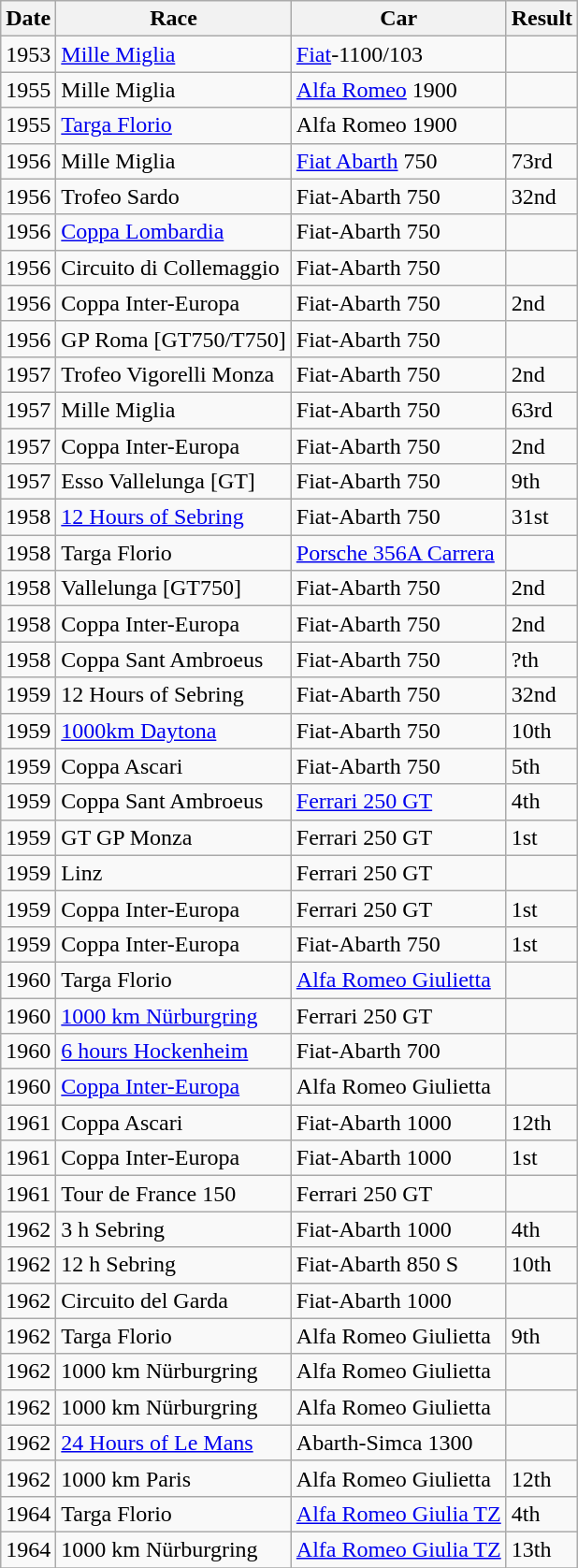<table class="wikitable">
<tr>
<th>Date</th>
<th>Race</th>
<th>Car</th>
<th>Result</th>
</tr>
<tr>
<td>1953</td>
<td><a href='#'>Mille Miglia</a></td>
<td><a href='#'>Fiat</a>-1100/103</td>
<td></td>
</tr>
<tr>
<td>1955</td>
<td>Mille Miglia</td>
<td><a href='#'>Alfa Romeo</a> 1900</td>
<td></td>
</tr>
<tr>
<td>1955</td>
<td><a href='#'>Targa Florio</a></td>
<td>Alfa Romeo 1900</td>
<td></td>
</tr>
<tr>
<td>1956</td>
<td>Mille Miglia</td>
<td><a href='#'>Fiat Abarth</a> 750</td>
<td>73rd</td>
</tr>
<tr>
<td>1956</td>
<td>Trofeo Sardo</td>
<td>Fiat-Abarth 750</td>
<td>32nd</td>
</tr>
<tr>
<td>1956</td>
<td><a href='#'>Coppa Lombardia</a></td>
<td>Fiat-Abarth 750</td>
<td></td>
</tr>
<tr>
<td>1956</td>
<td>Circuito di Collemaggio</td>
<td>Fiat-Abarth 750</td>
<td></td>
</tr>
<tr>
<td>1956</td>
<td>Coppa Inter-Europa</td>
<td>Fiat-Abarth 750</td>
<td>2nd</td>
</tr>
<tr>
<td>1956</td>
<td>GP Roma [GT750/T750]</td>
<td>Fiat-Abarth 750</td>
<td></td>
</tr>
<tr>
<td>1957</td>
<td>Trofeo Vigorelli Monza</td>
<td>Fiat-Abarth 750</td>
<td>2nd</td>
</tr>
<tr>
<td>1957</td>
<td>Mille Miglia</td>
<td>Fiat-Abarth 750</td>
<td>63rd</td>
</tr>
<tr>
<td>1957</td>
<td>Coppa Inter-Europa</td>
<td>Fiat-Abarth 750</td>
<td>2nd</td>
</tr>
<tr>
<td>1957</td>
<td>Esso Vallelunga [GT]</td>
<td>Fiat-Abarth 750</td>
<td>9th</td>
</tr>
<tr>
<td>1958</td>
<td><a href='#'>12 Hours of Sebring</a></td>
<td>Fiat-Abarth 750</td>
<td>31st</td>
</tr>
<tr>
<td>1958</td>
<td>Targa Florio</td>
<td><a href='#'>Porsche 356A Carrera</a></td>
<td></td>
</tr>
<tr>
<td>1958</td>
<td>Vallelunga [GT750]</td>
<td>Fiat-Abarth 750</td>
<td>2nd</td>
</tr>
<tr>
<td>1958</td>
<td>Coppa Inter-Europa</td>
<td>Fiat-Abarth 750</td>
<td>2nd</td>
</tr>
<tr>
<td>1958</td>
<td>Coppa Sant Ambroeus</td>
<td>Fiat-Abarth 750</td>
<td>?th</td>
</tr>
<tr>
<td>1959</td>
<td>12 Hours of Sebring</td>
<td>Fiat-Abarth 750</td>
<td>32nd</td>
</tr>
<tr>
<td>1959</td>
<td><a href='#'>1000km Daytona</a></td>
<td>Fiat-Abarth 750</td>
<td>10th</td>
</tr>
<tr>
<td>1959</td>
<td>Coppa Ascari</td>
<td>Fiat-Abarth 750</td>
<td>5th</td>
</tr>
<tr>
<td>1959</td>
<td>Coppa Sant Ambroeus</td>
<td><a href='#'>Ferrari 250 GT</a></td>
<td>4th</td>
</tr>
<tr>
<td>1959</td>
<td>GT GP Monza</td>
<td>Ferrari 250 GT</td>
<td>1st</td>
</tr>
<tr>
<td>1959</td>
<td>Linz</td>
<td>Ferrari 250 GT</td>
<td></td>
</tr>
<tr>
<td>1959</td>
<td>Coppa Inter-Europa</td>
<td>Ferrari 250 GT</td>
<td>1st</td>
</tr>
<tr>
<td>1959</td>
<td>Coppa Inter-Europa</td>
<td>Fiat-Abarth 750</td>
<td>1st</td>
</tr>
<tr>
<td>1960</td>
<td>Targa Florio</td>
<td><a href='#'>Alfa Romeo Giulietta</a></td>
<td></td>
</tr>
<tr>
<td>1960</td>
<td><a href='#'>1000 km Nürburgring</a></td>
<td>Ferrari 250 GT</td>
<td></td>
</tr>
<tr>
<td>1960</td>
<td><a href='#'>6 hours Hockenheim</a></td>
<td>Fiat-Abarth 700</td>
<td></td>
</tr>
<tr>
<td>1960</td>
<td><a href='#'>Coppa Inter-Europa</a></td>
<td>Alfa Romeo Giulietta</td>
<td></td>
</tr>
<tr>
<td>1961</td>
<td>Coppa Ascari</td>
<td>Fiat-Abarth 1000</td>
<td>12th</td>
</tr>
<tr>
<td>1961</td>
<td>Coppa Inter-Europa</td>
<td>Fiat-Abarth 1000</td>
<td>1st</td>
</tr>
<tr>
<td>1961</td>
<td>Tour de France 150</td>
<td>Ferrari 250 GT</td>
<td></td>
</tr>
<tr>
<td>1962</td>
<td>3 h Sebring</td>
<td>Fiat-Abarth 1000</td>
<td>4th</td>
</tr>
<tr>
<td>1962</td>
<td>12 h Sebring</td>
<td>Fiat-Abarth 850 S</td>
<td>10th</td>
</tr>
<tr>
<td>1962</td>
<td>Circuito del Garda</td>
<td>Fiat-Abarth 1000</td>
<td></td>
</tr>
<tr>
<td>1962</td>
<td>Targa Florio</td>
<td>Alfa Romeo Giulietta</td>
<td>9th</td>
</tr>
<tr>
<td>1962</td>
<td>1000 km Nürburgring</td>
<td>Alfa Romeo Giulietta</td>
<td></td>
</tr>
<tr>
<td>1962</td>
<td>1000 km Nürburgring</td>
<td>Alfa Romeo Giulietta</td>
<td></td>
</tr>
<tr>
<td>1962</td>
<td><a href='#'>24 Hours of Le Mans</a></td>
<td>Abarth-Simca 1300</td>
<td></td>
</tr>
<tr>
<td>1962</td>
<td>1000 km Paris</td>
<td>Alfa Romeo Giulietta</td>
<td>12th</td>
</tr>
<tr>
<td>1964</td>
<td>Targa Florio</td>
<td><a href='#'>Alfa Romeo Giulia TZ</a></td>
<td>4th</td>
</tr>
<tr>
<td>1964</td>
<td>1000 km Nürburgring</td>
<td><a href='#'>Alfa Romeo Giulia TZ</a></td>
<td>13th</td>
</tr>
<tr>
</tr>
</table>
